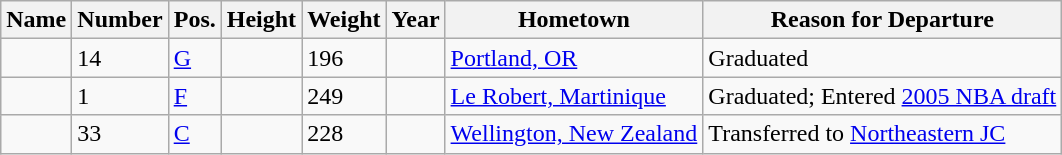<table class="wikitable sortable" border="1">
<tr>
<th>Name</th>
<th>Number</th>
<th>Pos.</th>
<th>Height</th>
<th>Weight</th>
<th>Year</th>
<th>Hometown</th>
<th class="unsortable">Reason for Departure</th>
</tr>
<tr>
<td></td>
<td>14</td>
<td><a href='#'>G</a></td>
<td></td>
<td>196</td>
<td></td>
<td><a href='#'>Portland, OR</a></td>
<td>Graduated</td>
</tr>
<tr>
<td></td>
<td>1</td>
<td><a href='#'>F</a></td>
<td></td>
<td>249</td>
<td></td>
<td><a href='#'>Le Robert, Martinique</a></td>
<td>Graduated; Entered <a href='#'>2005 NBA draft</a></td>
</tr>
<tr>
<td></td>
<td>33</td>
<td><a href='#'>C</a></td>
<td></td>
<td>228</td>
<td></td>
<td><a href='#'>Wellington, New Zealand</a></td>
<td>Transferred to <a href='#'>Northeastern JC</a></td>
</tr>
</table>
